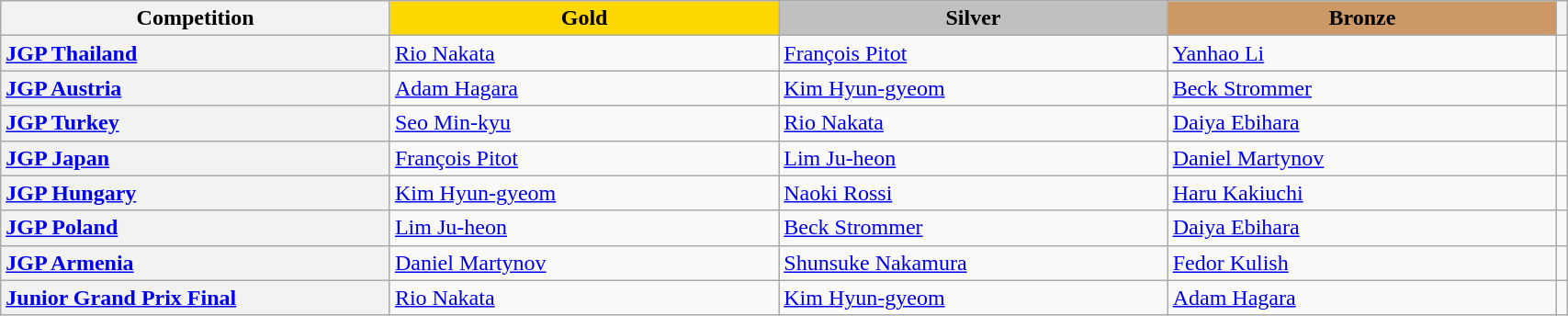<table class="wikitable unsortable" style="text-align:left; width:90%">
<tr>
<th scope="col" style="text-align:center; width:25%">Competition</th>
<td scope="col" style="text-align:center; width:25%; background:gold"><strong>Gold</strong></td>
<td scope="col" style="text-align:center; width:25%; background:silver"><strong>Silver</strong></td>
<td scope="col" style="text-align:center; width:25%; background:#c96"><strong>Bronze</strong></td>
<th scope="col" style="text-align:center"></th>
</tr>
<tr>
<th scope="row" style="text-align:left"> <a href='#'>JGP Thailand</a></th>
<td> <a href='#'>Rio Nakata</a></td>
<td> <a href='#'>François Pitot</a></td>
<td> <a href='#'>Yanhao Li</a></td>
<td></td>
</tr>
<tr>
<th scope="row" style="text-align:left"> <a href='#'>JGP Austria</a></th>
<td> <a href='#'>Adam Hagara</a></td>
<td> <a href='#'>Kim Hyun-gyeom</a></td>
<td> <a href='#'>Beck Strommer</a></td>
<td></td>
</tr>
<tr>
<th scope="row" style="text-align:left"> <a href='#'>JGP Turkey</a></th>
<td> <a href='#'>Seo Min-kyu</a></td>
<td> <a href='#'>Rio Nakata</a></td>
<td> <a href='#'>Daiya Ebihara</a></td>
<td></td>
</tr>
<tr>
<th scope="row" style="text-align:left"> <a href='#'>JGP Japan</a></th>
<td> <a href='#'>François Pitot</a></td>
<td> <a href='#'>Lim Ju-heon</a></td>
<td> <a href='#'>Daniel Martynov</a></td>
<td></td>
</tr>
<tr>
<th scope="row" style="text-align:left"> <a href='#'>JGP Hungary</a></th>
<td> <a href='#'>Kim Hyun-gyeom</a></td>
<td> <a href='#'>Naoki Rossi</a></td>
<td> <a href='#'>Haru Kakiuchi</a></td>
<td></td>
</tr>
<tr>
<th scope="row" style="text-align:left"> <a href='#'>JGP Poland</a></th>
<td> <a href='#'>Lim Ju-heon</a></td>
<td> <a href='#'>Beck Strommer</a></td>
<td> <a href='#'>Daiya Ebihara</a></td>
<td></td>
</tr>
<tr>
<th scope="row" style="text-align:left"> <a href='#'>JGP Armenia</a></th>
<td> <a href='#'>Daniel Martynov</a></td>
<td> <a href='#'>Shunsuke Nakamura</a></td>
<td> <a href='#'>Fedor Kulish</a></td>
<td></td>
</tr>
<tr>
<th scope="row" style="text-align:left"> <a href='#'>Junior Grand Prix Final</a></th>
<td> <a href='#'>Rio Nakata</a></td>
<td> <a href='#'>Kim Hyun-gyeom</a></td>
<td> <a href='#'>Adam Hagara</a></td>
<td></td>
</tr>
</table>
